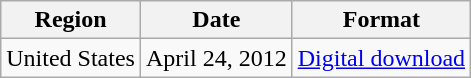<table class="wikitable">
<tr>
<th>Region</th>
<th>Date</th>
<th>Format</th>
</tr>
<tr>
<td>United States</td>
<td>April 24, 2012</td>
<td><a href='#'>Digital download</a></td>
</tr>
</table>
